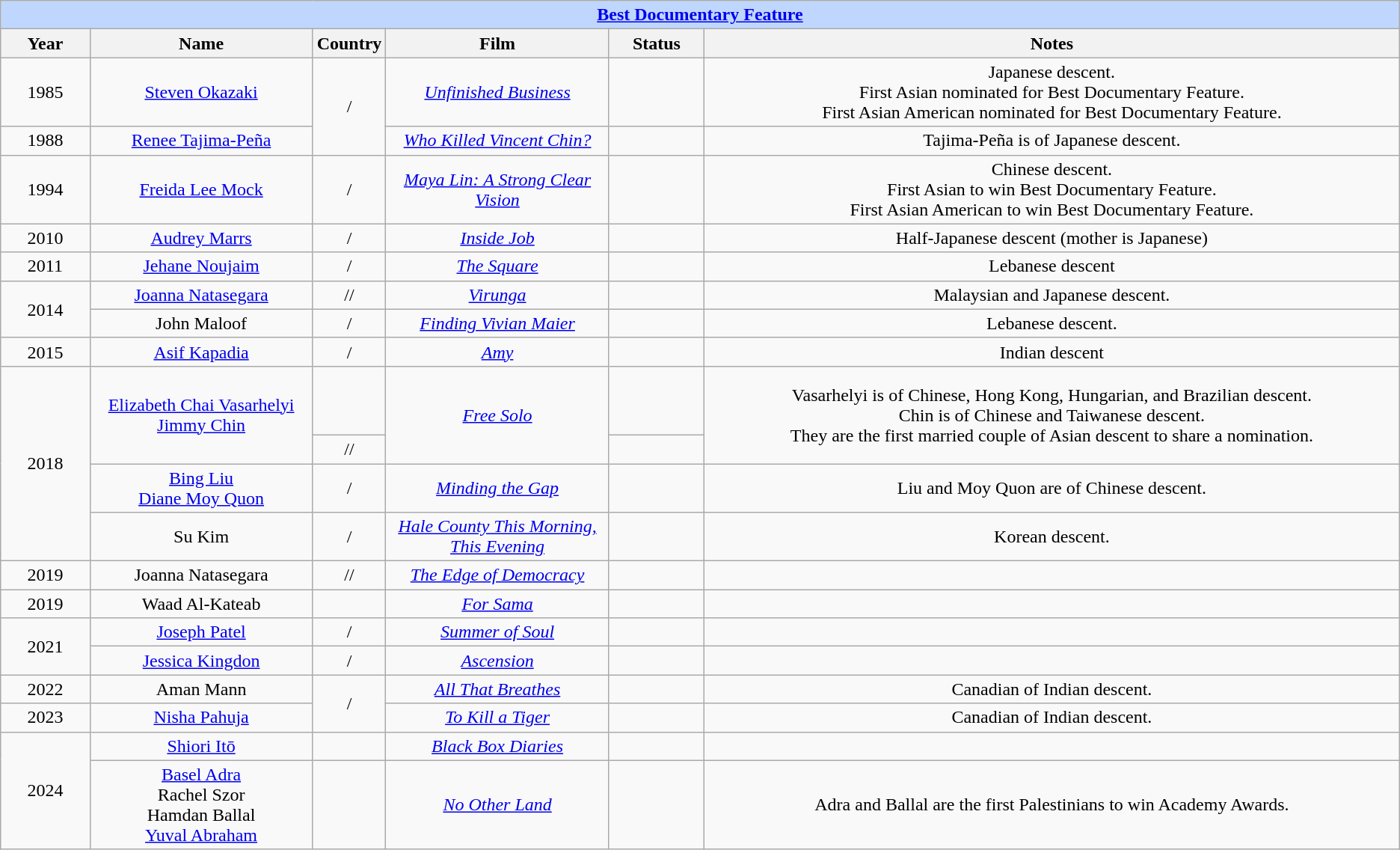<table class="wikitable" style="text-align: center">
<tr style="background:#bfd7ff;">
<td colspan="6" style="text-align:center;"><strong><a href='#'>Best Documentary Feature</a></strong></td>
</tr>
<tr style="background:#ebf5ff;">
<th style="width:075px;">Year</th>
<th style="width:200px;">Name</th>
<th style="width:050px;">Country</th>
<th style="width:200px;">Film</th>
<th style="width:080px;">Status</th>
<th style="width:650px;">Notes</th>
</tr>
<tr>
<td>1985</td>
<td><a href='#'>Steven Okazaki</a></td>
<td rowspan="2">/</td>
<td><em><a href='#'>Unfinished Business</a></em></td>
<td></td>
<td>Japanese descent.<br>First Asian nominated for Best Documentary Feature.<br>First Asian American nominated for Best Documentary Feature.</td>
</tr>
<tr>
<td>1988</td>
<td><a href='#'>Renee Tajima-Peña</a></td>
<td><em><a href='#'>Who Killed Vincent Chin?</a></em></td>
<td></td>
<td>Tajima-Peña is of Japanese descent.<br></td>
</tr>
<tr>
<td>1994</td>
<td><a href='#'>Freida Lee Mock</a></td>
<td>/</td>
<td><em><a href='#'>Maya Lin: A Strong Clear Vision</a></em></td>
<td></td>
<td>Chinese descent.<br>First Asian to win Best Documentary Feature.<br>First Asian American to win Best Documentary Feature.<br></td>
</tr>
<tr>
<td>2010</td>
<td><a href='#'>Audrey Marrs</a></td>
<td>/</td>
<td><em><a href='#'>Inside Job</a></em></td>
<td></td>
<td>Half-Japanese descent (mother is Japanese)</td>
</tr>
<tr>
<td>2011</td>
<td><a href='#'>Jehane Noujaim</a></td>
<td>/</td>
<td><em><a href='#'>The Square</a></em></td>
<td></td>
<td>Lebanese descent</td>
</tr>
<tr>
<td rowspan=2>2014</td>
<td><a href='#'>Joanna Natasegara</a></td>
<td>//</td>
<td><em><a href='#'>Virunga</a></em></td>
<td></td>
<td>Malaysian and Japanese descent.<br></td>
</tr>
<tr>
<td>John Maloof</td>
<td>/</td>
<td><em><a href='#'>Finding Vivian Maier</a></em></td>
<td></td>
<td>Lebanese descent.</td>
</tr>
<tr>
<td>2015</td>
<td><a href='#'>Asif Kapadia</a></td>
<td>/</td>
<td><em><a href='#'>Amy</a></em></td>
<td></td>
<td>Indian descent<br></td>
</tr>
<tr>
<td rowspan="4">2018</td>
<td rowspan="2"><a href='#'>Elizabeth Chai Vasarhelyi</a><br><a href='#'>Jimmy Chin</a></td>
<td><br><br><br></td>
<td rowspan="2"><em><a href='#'>Free Solo</a></em></td>
<td></td>
<td rowspan="2">Vasarhelyi is of Chinese, Hong Kong, Hungarian, and Brazilian descent.<br>Chin is of Chinese and Taiwanese descent.<br>They are the first married couple of Asian descent to share a nomination.<br></td>
</tr>
<tr>
<td>//</td>
<td></td>
</tr>
<tr>
<td><a href='#'>Bing Liu</a><br><a href='#'>Diane Moy Quon</a></td>
<td>/</td>
<td><em><a href='#'>Minding the Gap</a></em></td>
<td></td>
<td>Liu and Moy Quon are of Chinese descent.</td>
</tr>
<tr>
<td>Su Kim</td>
<td>/</td>
<td><em><a href='#'>Hale County This Morning, This Evening</a></em></td>
<td></td>
<td>Korean descent.<br></td>
</tr>
<tr>
<td>2019</td>
<td>Joanna Natasegara</td>
<td>//</td>
<td><em><a href='#'>The Edge of Democracy</a></em></td>
<td></td>
<td></td>
</tr>
<tr>
<td>2019</td>
<td>Waad Al-Kateab</td>
<td></td>
<td><em><a href='#'>For Sama</a></em></td>
<td></td>
<td></td>
</tr>
<tr>
<td rowspan=2>2021</td>
<td><a href='#'>Joseph Patel</a></td>
<td>/</td>
<td><em><a href='#'>Summer of Soul</a></em></td>
<td></td>
<td></td>
</tr>
<tr>
<td><a href='#'>Jessica Kingdon</a></td>
<td>/</td>
<td><em><a href='#'>Ascension</a></em></td>
<td></td>
<td></td>
</tr>
<tr>
<td>2022</td>
<td>Aman Mann</td>
<td rowspan="2">/</td>
<td><em><a href='#'>All That Breathes</a></em></td>
<td></td>
<td>Canadian of Indian descent.</td>
</tr>
<tr>
<td>2023</td>
<td><a href='#'>Nisha Pahuja</a></td>
<td><em><a href='#'>To Kill a Tiger</a></em></td>
<td></td>
<td>Canadian of Indian descent.<br></td>
</tr>
<tr>
<td rowspan="2">2024</td>
<td><a href='#'>Shiori Itō</a></td>
<td></td>
<td><em><a href='#'>Black Box Diaries</a></em></td>
<td></td>
<td></td>
</tr>
<tr>
<td><a href='#'>Basel Adra</a><br>Rachel Szor<br>Hamdan Ballal<br><a href='#'>Yuval Abraham</a></td>
<td><br></td>
<td><em><a href='#'>No Other Land</a></em></td>
<td></td>
<td>Adra and Ballal are the first Palestinians to win Academy Awards. </td>
</tr>
</table>
